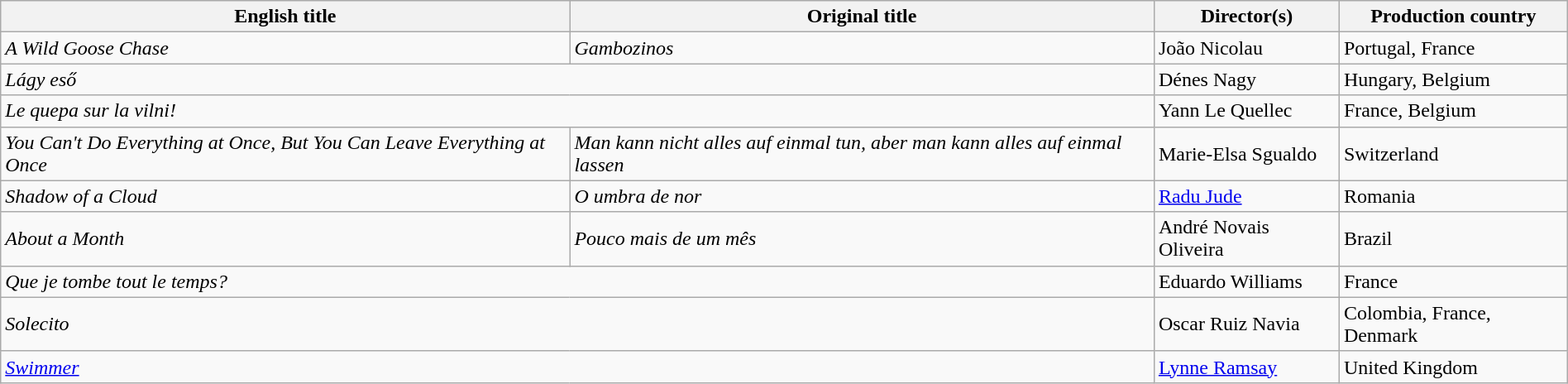<table class="wikitable" width="100%" cellpadding="5">
<tr>
<th scope="col">English title</th>
<th scope="col">Original title</th>
<th scope="col">Director(s)</th>
<th scope="col">Production country</th>
</tr>
<tr>
<td><em>A Wild Goose Chase</em></td>
<td><em>Gambozinos</em></td>
<td>João Nicolau</td>
<td>Portugal, France</td>
</tr>
<tr>
<td colspan=2><em>Lágy eső</em></td>
<td>Dénes Nagy</td>
<td>Hungary, Belgium</td>
</tr>
<tr>
<td colspan=2><em>Le quepa sur la vilni!</em></td>
<td>Yann Le Quellec</td>
<td>France, Belgium</td>
</tr>
<tr>
<td><em>You Can't Do Everything at Once, But You Can Leave Everything at Once</em></td>
<td><em>Man kann nicht alles auf einmal tun, aber man kann alles auf einmal lassen</em></td>
<td>Marie-Elsa Sgualdo</td>
<td>Switzerland</td>
</tr>
<tr>
<td><em>Shadow of a Cloud</em></td>
<td><em>O umbra de nor</em></td>
<td><a href='#'>Radu Jude</a></td>
<td>Romania</td>
</tr>
<tr>
<td><em>About a Month</em></td>
<td><em>Pouco mais de um mês</em></td>
<td>André Novais Oliveira</td>
<td>Brazil</td>
</tr>
<tr>
<td colspan=2><em>Que je tombe tout le temps?</em></td>
<td>Eduardo Williams</td>
<td>France</td>
</tr>
<tr>
<td colspan=2><em>Solecito</em></td>
<td>Oscar Ruiz Navia</td>
<td>Colombia, France, Denmark</td>
</tr>
<tr>
<td colspan=2><em><a href='#'>Swimmer</a></em></td>
<td><a href='#'>Lynne Ramsay</a></td>
<td>United Kingdom</td>
</tr>
</table>
